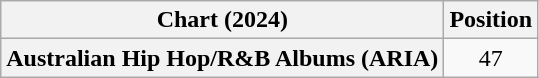<table class="wikitable plainrowheaders" style="text-align:center">
<tr>
<th scope="col">Chart (2024)</th>
<th scope="col">Position</th>
</tr>
<tr>
<th scope="row">Australian Hip Hop/R&B Albums (ARIA)</th>
<td>47</td>
</tr>
</table>
